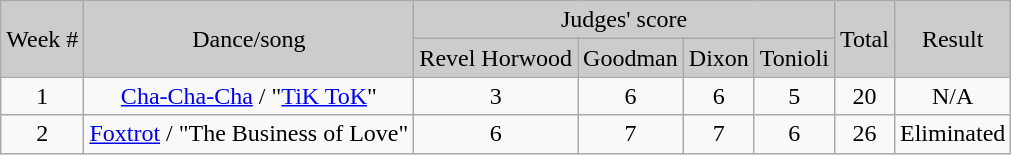<table class="wikitable" style="text-align:center;">
<tr style="background:#ccc;">
<td rowspan="2">Week #</td>
<td rowspan="2">Dance/song</td>
<td colspan="4">Judges' score</td>
<td rowspan="2">Total</td>
<td rowspan="2">Result</td>
</tr>
<tr style="text-align:center; background:#ccc; background:#ccc;">
<td width:10%;">Revel Horwood</td>
<td width:10%;">Goodman</td>
<td width:10%;">Dixon</td>
<td width:10%;">Tonioli</td>
</tr>
<tr>
<td>1</td>
<td><a href='#'>Cha-Cha-Cha</a> / "<a href='#'>TiK ToK</a>"</td>
<td>3</td>
<td>6</td>
<td>6</td>
<td>5</td>
<td>20</td>
<td>N/A</td>
</tr>
<tr>
<td>2</td>
<td><a href='#'>Foxtrot</a> / "The Business of Love"</td>
<td>6</td>
<td>7</td>
<td>7</td>
<td>6</td>
<td>26</td>
<td>Eliminated</td>
</tr>
</table>
